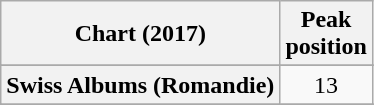<table class="wikitable plainrowheaders sortable">
<tr>
<th scope="col">Chart (2017)</th>
<th scope="col">Peak<br>position</th>
</tr>
<tr>
</tr>
<tr>
</tr>
<tr>
</tr>
<tr>
</tr>
<tr>
</tr>
<tr>
</tr>
<tr>
</tr>
<tr>
</tr>
<tr>
</tr>
<tr>
</tr>
<tr>
</tr>
<tr>
</tr>
<tr>
</tr>
<tr>
</tr>
<tr>
</tr>
<tr>
<th scope="row">Swiss Albums (Romandie)</th>
<td style="text-align:center;">13</td>
</tr>
<tr>
</tr>
<tr>
</tr>
<tr>
</tr>
<tr>
</tr>
<tr>
</tr>
<tr>
</tr>
<tr>
</tr>
<tr>
</tr>
<tr>
</tr>
</table>
